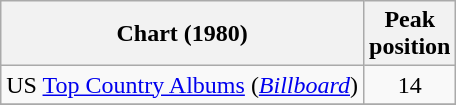<table class="wikitable sortable">
<tr>
<th align="left">Chart (1980)</th>
<th align="center">Peak<br>position</th>
</tr>
<tr>
<td align="left">US <a href='#'>Top Country Albums</a> (<em><a href='#'>Billboard</a></em>)</td>
<td align="center">14</td>
</tr>
<tr>
</tr>
</table>
